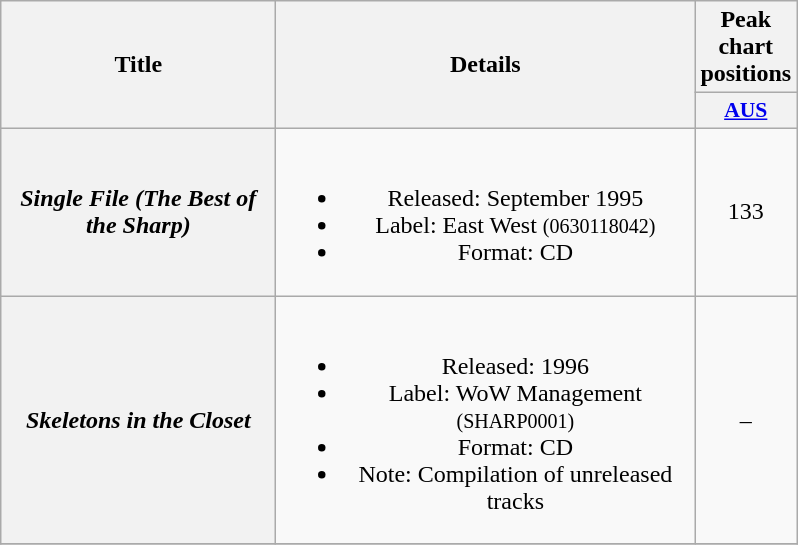<table class="wikitable plainrowheaders" style="text-align:center;" border="1">
<tr>
<th scope="col" rowspan="2" style="width:11em;">Title</th>
<th scope="col" rowspan="2" style="width:17em;">Details</th>
<th scope="col" colspan="1">Peak chart positions</th>
</tr>
<tr>
<th scope="col" style="width:3em;font-size:90%;"><a href='#'>AUS</a><br></th>
</tr>
<tr>
<th scope="row"><em>Single File (The Best of the Sharp)</em></th>
<td><br><ul><li>Released: September 1995</li><li>Label: East West <small>(0630118042)</small></li><li>Format: CD</li></ul></td>
<td>133</td>
</tr>
<tr>
<th scope="row"><em>Skeletons in the Closet</em></th>
<td><br><ul><li>Released: 1996</li><li>Label: WoW Management <small>(SHARP0001)</small></li><li>Format: CD</li><li>Note: Compilation of unreleased tracks</li></ul></td>
<td>–</td>
</tr>
<tr>
</tr>
</table>
